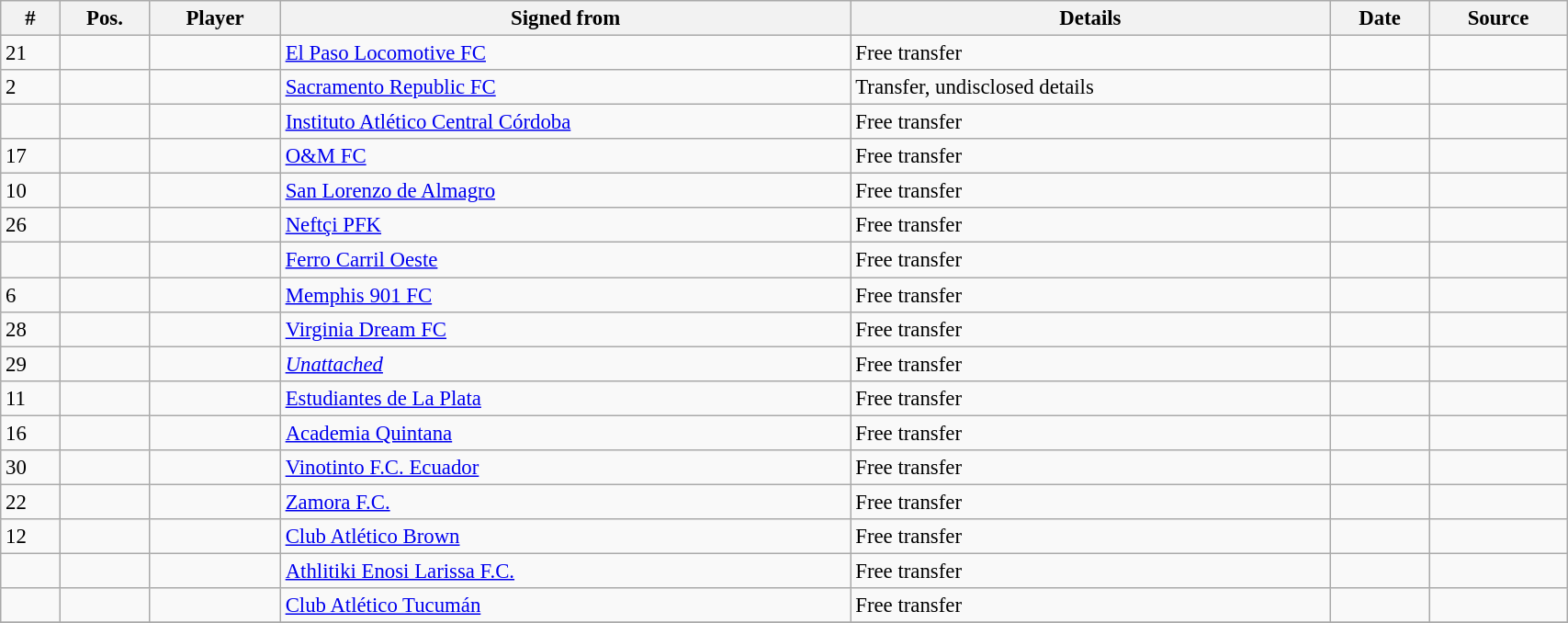<table class="wikitable sortable" style="width:90%; text-align:center; font-size:95%; text-align:left;">
<tr>
<th>#</th>
<th>Pos.</th>
<th>Player</th>
<th>Signed from</th>
<th>Details</th>
<th>Date</th>
<th>Source</th>
</tr>
<tr>
<td>21</td>
<td></td>
<td></td>
<td> <a href='#'>El Paso Locomotive FC</a></td>
<td>Free transfer</td>
<td></td>
<td></td>
</tr>
<tr>
<td>2</td>
<td></td>
<td></td>
<td> <a href='#'>Sacramento Republic FC</a></td>
<td>Transfer, undisclosed details</td>
<td></td>
<td></td>
</tr>
<tr>
<td></td>
<td></td>
<td></td>
<td> <a href='#'>Instituto Atlético Central Córdoba</a></td>
<td>Free transfer</td>
<td></td>
<td></td>
</tr>
<tr>
<td>17</td>
<td></td>
<td></td>
<td> <a href='#'>O&M FC</a></td>
<td>Free transfer</td>
<td></td>
<td></td>
</tr>
<tr>
<td>10</td>
<td></td>
<td></td>
<td> <a href='#'>San Lorenzo de Almagro</a></td>
<td>Free transfer</td>
<td></td>
<td></td>
</tr>
<tr>
<td>26</td>
<td></td>
<td></td>
<td> <a href='#'>Neftçi PFK</a></td>
<td>Free transfer</td>
<td></td>
<td></td>
</tr>
<tr>
<td></td>
<td></td>
<td></td>
<td> <a href='#'>Ferro Carril Oeste</a></td>
<td>Free transfer</td>
<td></td>
<td></td>
</tr>
<tr>
<td>6</td>
<td></td>
<td></td>
<td> <a href='#'>Memphis 901 FC</a></td>
<td>Free transfer</td>
<td></td>
<td></td>
</tr>
<tr>
<td>28</td>
<td></td>
<td></td>
<td> <a href='#'>Virginia Dream FC</a></td>
<td>Free transfer</td>
<td></td>
<td></td>
</tr>
<tr>
<td>29</td>
<td></td>
<td></td>
<td><em><a href='#'>Unattached</a></em></td>
<td>Free transfer</td>
<td></td>
<td></td>
</tr>
<tr>
<td>11</td>
<td></td>
<td></td>
<td> <a href='#'>Estudiantes de La Plata</a></td>
<td>Free transfer</td>
<td></td>
<td></td>
</tr>
<tr>
<td>16</td>
<td></td>
<td></td>
<td> <a href='#'>Academia Quintana</a></td>
<td>Free transfer</td>
<td></td>
<td></td>
</tr>
<tr>
<td>30</td>
<td></td>
<td></td>
<td> <a href='#'>Vinotinto F.C. Ecuador</a></td>
<td>Free transfer</td>
<td></td>
<td></td>
</tr>
<tr>
<td>22</td>
<td></td>
<td></td>
<td> <a href='#'>Zamora F.C.</a></td>
<td>Free transfer</td>
<td></td>
<td></td>
</tr>
<tr>
<td>12</td>
<td></td>
<td></td>
<td> <a href='#'>Club Atlético Brown</a></td>
<td>Free transfer</td>
<td></td>
<td></td>
</tr>
<tr>
<td></td>
<td></td>
<td></td>
<td> <a href='#'>Athlitiki Enosi Larissa F.C.</a></td>
<td>Free transfer</td>
<td></td>
<td></td>
</tr>
<tr>
<td></td>
<td></td>
<td></td>
<td> <a href='#'>Club Atlético Tucumán</a></td>
<td>Free transfer</td>
<td></td>
<td></td>
</tr>
<tr>
</tr>
</table>
